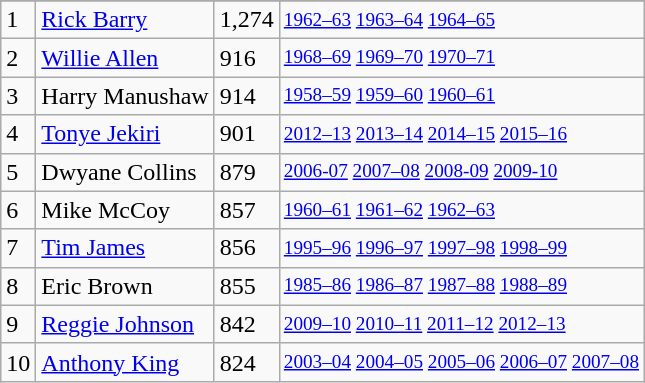<table class="wikitable">
<tr>
</tr>
<tr>
<td>1</td>
<td><a href='#'>Rick Barry</a></td>
<td>1,274</td>
<td style="font-size:80%;"><a href='#'>1962–63</a> <a href='#'>1963–64</a> <a href='#'>1964–65</a></td>
</tr>
<tr>
<td>2</td>
<td><a href='#'>Willie Allen</a></td>
<td>916</td>
<td style="font-size:80%;"><a href='#'>1968–69</a> <a href='#'>1969–70</a> <a href='#'>1970–71</a></td>
</tr>
<tr>
<td>3</td>
<td>Harry Manushaw</td>
<td>914</td>
<td style="font-size:80%;"><a href='#'>1958–59</a> <a href='#'>1959–60</a> <a href='#'>1960–61</a></td>
</tr>
<tr>
<td>4</td>
<td><a href='#'>Tonye Jekiri</a></td>
<td>901</td>
<td style="font-size:80%;"><a href='#'>2012–13</a> <a href='#'>2013–14</a> <a href='#'>2014–15</a> <a href='#'>2015–16</a></td>
</tr>
<tr>
<td>5</td>
<td>Dwyane Collins</td>
<td>879</td>
<td style="font-size:80%;"><a href='#'>2006-07</a> <a href='#'>2007–08</a> <a href='#'>2008-09</a> <a href='#'>2009-10</a></td>
</tr>
<tr>
<td>6</td>
<td>Mike McCoy</td>
<td>857</td>
<td style="font-size:80%;"><a href='#'>1960–61</a> <a href='#'>1961–62</a> <a href='#'>1962–63</a></td>
</tr>
<tr>
<td>7</td>
<td><a href='#'>Tim James</a></td>
<td>856</td>
<td style="font-size:80%;"><a href='#'>1995–96</a> <a href='#'>1996–97</a> <a href='#'>1997–98</a> <a href='#'>1998–99</a></td>
</tr>
<tr>
<td>8</td>
<td>Eric Brown</td>
<td>855</td>
<td style="font-size:80%;"><a href='#'>1985–86</a> <a href='#'>1986–87</a> <a href='#'>1987–88</a> <a href='#'>1988–89</a></td>
</tr>
<tr>
<td>9</td>
<td><a href='#'>Reggie Johnson</a></td>
<td>842</td>
<td style="font-size:80%;"><a href='#'>2009–10</a> <a href='#'>2010–11</a> <a href='#'>2011–12</a> <a href='#'>2012–13</a></td>
</tr>
<tr>
<td>10</td>
<td><a href='#'>Anthony King</a></td>
<td>824</td>
<td style="font-size:80%;"><a href='#'>2003–04</a> <a href='#'>2004–05</a> <a href='#'>2005–06</a> <a href='#'>2006–07</a> <a href='#'>2007–08</a></td>
</tr>
</table>
